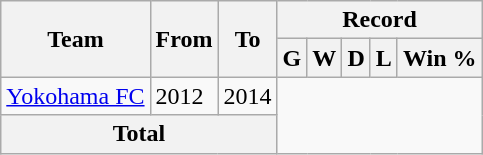<table class="wikitable" style="text-align: center">
<tr>
<th rowspan="2">Team</th>
<th rowspan="2">From</th>
<th rowspan="2">To</th>
<th colspan="5">Record</th>
</tr>
<tr>
<th>G</th>
<th>W</th>
<th>D</th>
<th>L</th>
<th>Win %</th>
</tr>
<tr>
<td align="left"><a href='#'>Yokohama FC</a></td>
<td align="left">2012</td>
<td align="left">2014<br></td>
</tr>
<tr>
<th colspan="3">Total<br></th>
</tr>
</table>
